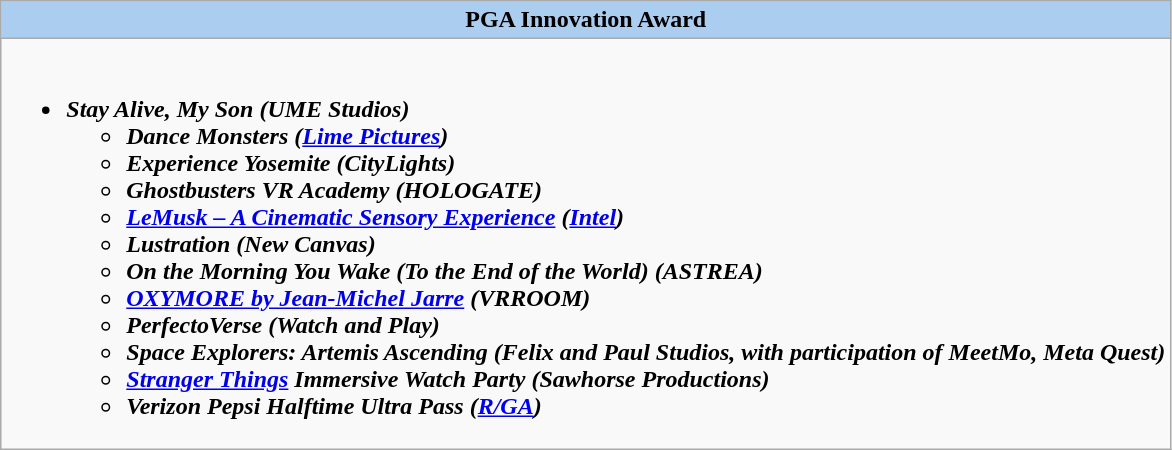<table class=wikitable style="width="100%">
<tr>
<th colspan="2" style="background:#abcdef;">PGA Innovation Award</th>
</tr>
<tr>
<td colspan="2" style="vertical-align:top;"><br><ul><li><strong><em>Stay Alive, My Son<em> (UME Studios)<strong><ul><li></em>Dance Monsters<em> (<a href='#'>Lime Pictures</a>)</li><li></em>Experience Yosemite<em> (CityLights)</li><li></em>Ghostbusters VR Academy<em> (HOLOGATE)</li><li></em><a href='#'>LeMusk – A Cinematic Sensory Experience</a><em> (<a href='#'>Intel</a>)</li><li></em>Lustration<em> (New Canvas)</li><li></em>On the Morning You Wake (To the End of the World)<em> (ASTREA)</li><li></em><a href='#'>OXYMORE by Jean-Michel Jarre</a><em> (VRROOM)</li><li></em>PerfectoVerse<em> (Watch and Play)</li><li></em>Space Explorers: Artemis Ascending<em> (Felix and Paul Studios, with participation of MeetMo, Meta Quest)</li><li></em><a href='#'>Stranger Things</a> Immersive Watch Party<em> (Sawhorse Productions)</li><li></em>Verizon Pepsi Halftime Ultra Pass<em> (<a href='#'>R/GA</a>)</li></ul></li></ul></td>
</tr>
</table>
